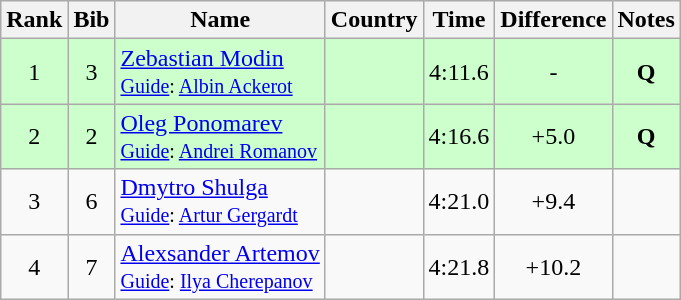<table class="wikitable sortable" style="text-align:center">
<tr>
<th>Rank</th>
<th>Bib</th>
<th>Name</th>
<th>Country</th>
<th>Time</th>
<th>Difference</th>
<th>Notes</th>
</tr>
<tr bgcolor=ccffcc>
<td>1</td>
<td>3</td>
<td align=left><a href='#'>Zebastian Modin</a><br><small><a href='#'>Guide</a>: <a href='#'>Albin Ackerot</a></small></td>
<td align=left></td>
<td>4:11.6</td>
<td>-</td>
<td><strong>Q</strong></td>
</tr>
<tr bgcolor=ccffcc>
<td>2</td>
<td>2</td>
<td align=left><a href='#'>Oleg Ponomarev</a><br><small><a href='#'>Guide</a>: <a href='#'>Andrei Romanov</a></small></td>
<td align=left></td>
<td>4:16.6</td>
<td>+5.0</td>
<td><strong>Q</strong></td>
</tr>
<tr>
<td>3</td>
<td>6</td>
<td align=left><a href='#'>Dmytro Shulga</a><br><small><a href='#'>Guide</a>: <a href='#'>Artur Gergardt</a></small></td>
<td align=left></td>
<td>4:21.0</td>
<td>+9.4</td>
<td></td>
</tr>
<tr>
<td>4</td>
<td>7</td>
<td align=left><a href='#'>Alexsander Artemov</a><br><small><a href='#'>Guide</a>: <a href='#'>Ilya Cherepanov</a></small></td>
<td align=left></td>
<td>4:21.8</td>
<td>+10.2</td>
<td></td>
</tr>
</table>
